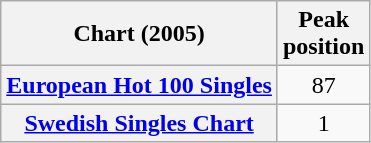<table class="wikitable sortable plainrowheaders">
<tr>
<th scope="col">Chart (2005)</th>
<th scope="col">Peak<br>position</th>
</tr>
<tr>
<th scope="row"><a href='#'>European Hot 100 Singles</a></th>
<td style="text-align:center;">87</td>
</tr>
<tr>
<th scope="row"><a href='#'>Swedish Singles Chart</a></th>
<td style="text-align:center;">1</td>
</tr>
</table>
